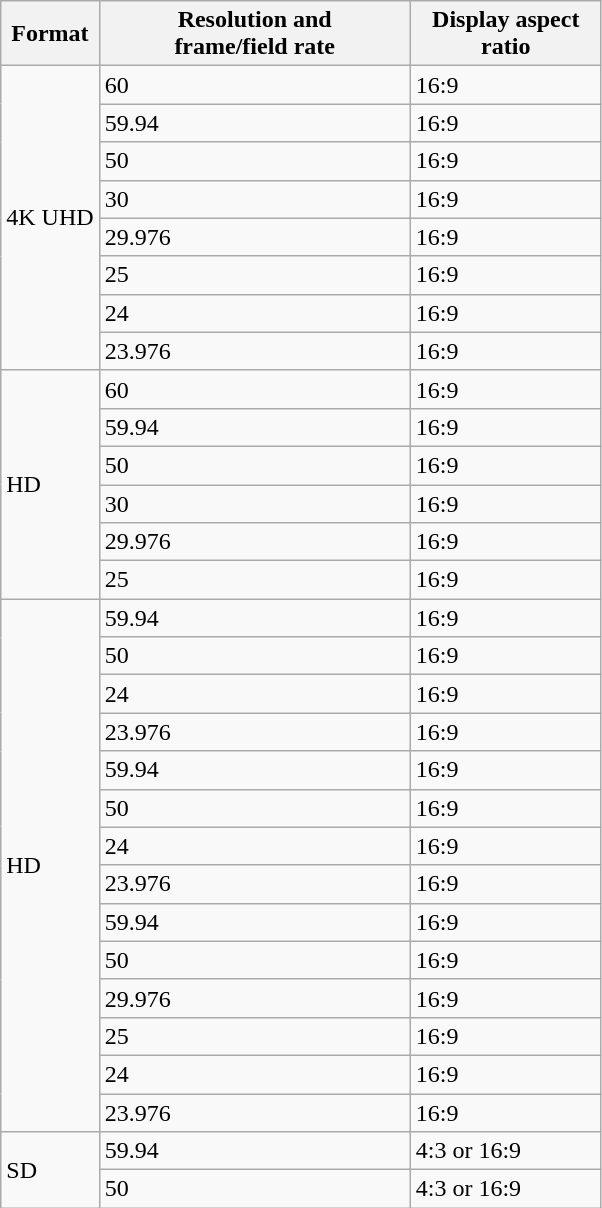<table class="wikitable">
<tr>
<th>Format</th>
<th style="width: 200px;">Resolution and<br>frame/field rate</th>
<th style="width: 120px;">Display aspect ratio</th>
</tr>
<tr>
<td rowspan="8">4K UHD</td>
<td> 60</td>
<td>16:9</td>
</tr>
<tr>
<td> 59.94</td>
<td>16:9</td>
</tr>
<tr>
<td> 50</td>
<td>16:9</td>
</tr>
<tr>
<td> 30</td>
<td>16:9</td>
</tr>
<tr>
<td> 29.976</td>
<td>16:9</td>
</tr>
<tr>
<td> 25</td>
<td>16:9</td>
</tr>
<tr>
<td> 24</td>
<td>16:9</td>
</tr>
<tr>
<td> 23.976</td>
<td>16:9</td>
</tr>
<tr>
<td rowspan="6">HD</td>
<td> 60</td>
<td>16:9</td>
</tr>
<tr>
<td> 59.94</td>
<td>16:9</td>
</tr>
<tr>
<td> 50</td>
<td>16:9</td>
</tr>
<tr>
<td> 30</td>
<td>16:9</td>
</tr>
<tr>
<td> 29.976</td>
<td>16:9</td>
</tr>
<tr>
<td> 25</td>
<td>16:9</td>
</tr>
<tr>
<td rowspan="14">HD</td>
<td> 59.94</td>
<td>16:9</td>
</tr>
<tr>
<td> 50</td>
<td>16:9</td>
</tr>
<tr>
<td> 24</td>
<td>16:9</td>
</tr>
<tr>
<td> 23.976</td>
<td>16:9</td>
</tr>
<tr>
<td> 59.94</td>
<td>16:9</td>
</tr>
<tr>
<td> 50</td>
<td>16:9</td>
</tr>
<tr>
<td> 24</td>
<td>16:9</td>
</tr>
<tr>
<td> 23.976</td>
<td>16:9</td>
</tr>
<tr>
<td> 59.94</td>
<td>16:9</td>
</tr>
<tr>
<td> 50</td>
<td>16:9</td>
</tr>
<tr>
<td> 29.976</td>
<td>16:9</td>
</tr>
<tr>
<td> 25</td>
<td>16:9</td>
</tr>
<tr>
<td> 24</td>
<td>16:9</td>
</tr>
<tr>
<td> 23.976</td>
<td>16:9</td>
</tr>
<tr>
<td rowspan="2">SD</td>
<td> 59.94</td>
<td>4:3 or 16:9</td>
</tr>
<tr>
<td> 50</td>
<td>4:3 or 16:9</td>
</tr>
</table>
